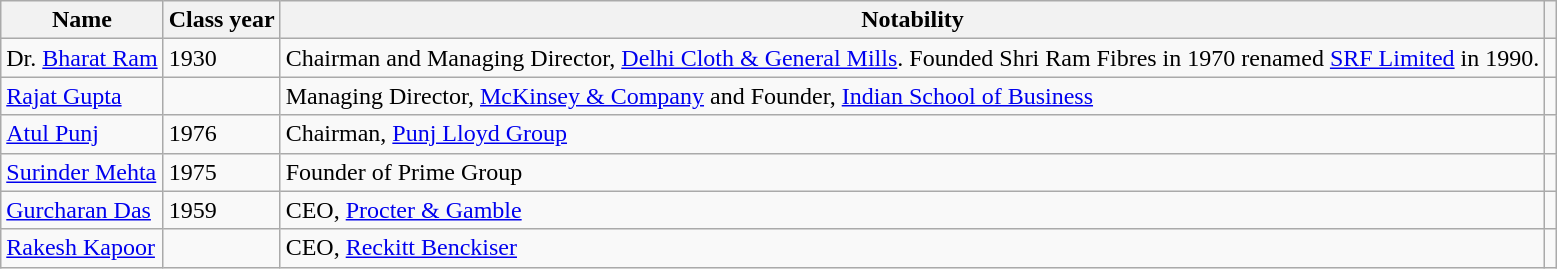<table class="wikitable">
<tr>
<th>Name</th>
<th>Class year</th>
<th>Notability</th>
<th></th>
</tr>
<tr>
<td>Dr. <a href='#'>Bharat Ram</a></td>
<td>1930</td>
<td>Chairman and Managing Director, <a href='#'>Delhi Cloth & General Mills</a>. Founded Shri Ram Fibres in 1970 renamed <a href='#'>SRF Limited</a> in 1990.</td>
<td></td>
</tr>
<tr>
<td><a href='#'>Rajat Gupta</a></td>
<td></td>
<td>Managing Director, <a href='#'>McKinsey & Company</a> and Founder, <a href='#'>Indian School of Business</a></td>
<td></td>
</tr>
<tr>
<td><a href='#'>Atul Punj</a></td>
<td>1976</td>
<td>Chairman, <a href='#'>Punj Lloyd Group</a></td>
<td></td>
</tr>
<tr>
<td><a href='#'>Surinder Mehta</a></td>
<td>1975</td>
<td>Founder of Prime Group</td>
<td></td>
</tr>
<tr>
<td><a href='#'>Gurcharan Das</a></td>
<td>1959</td>
<td>CEO, <a href='#'>Procter & Gamble</a></td>
<td></td>
</tr>
<tr>
<td><a href='#'>Rakesh Kapoor</a></td>
<td></td>
<td>CEO, <a href='#'>Reckitt Benckiser</a></td>
</tr>
</table>
